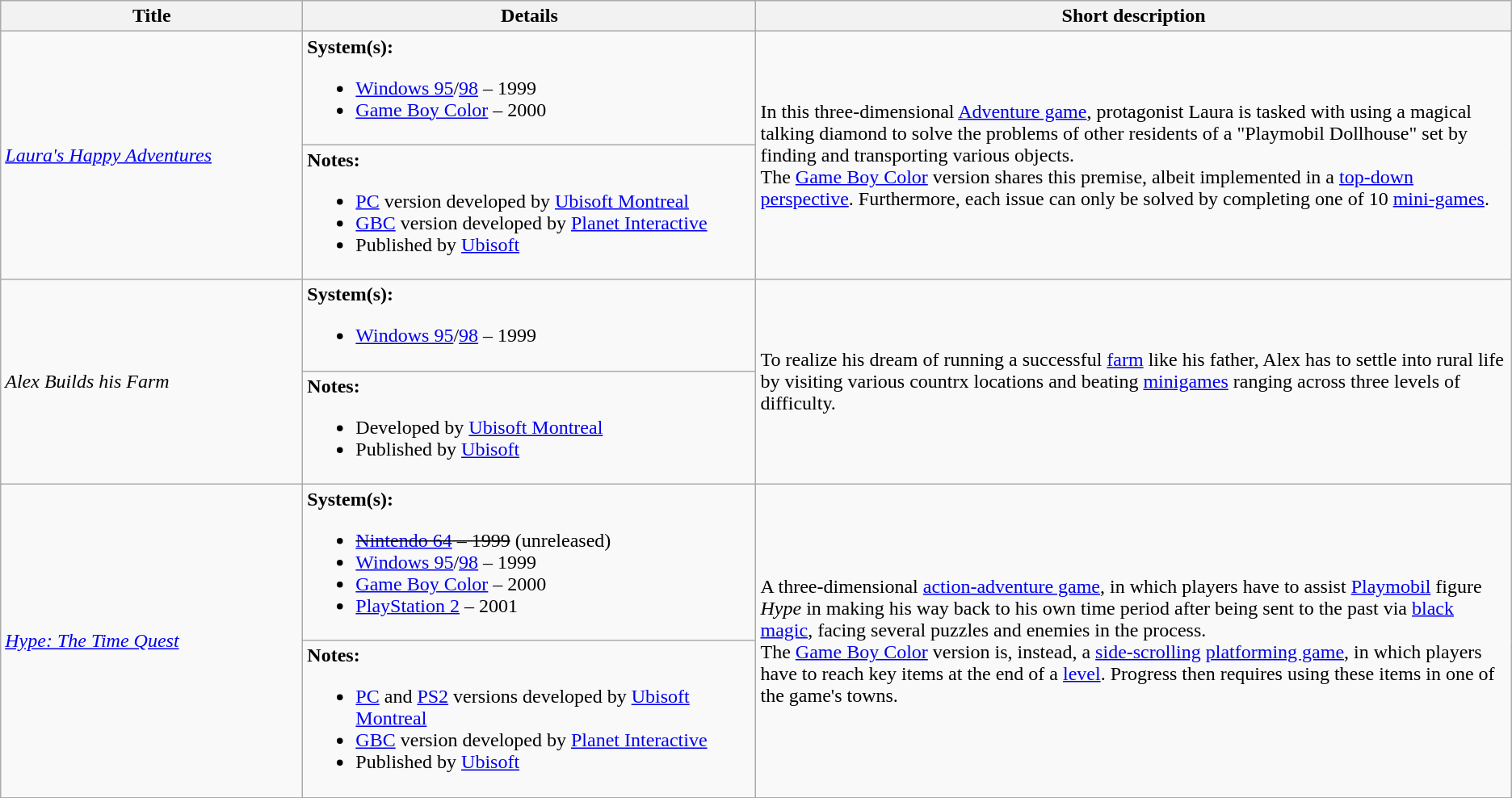<table class="wikitable">
<tr>
<th style="width:20%;">Title</th>
<th style="width:30%;">Details</th>
<th style="width:50%;">Short description</th>
</tr>
<tr>
<td rowspan="2"><div><em><a href='#'>Laura's Happy Adventures</a></em></div></td>
<td><strong>System(s):</strong><br><ul><li><a href='#'>Windows 95</a>/<a href='#'>98</a> – 1999</li><li><a href='#'>Game Boy Color</a> – 2000</li></ul></td>
<td rowspan="2">In this three-dimensional <a href='#'>Adventure game</a>, protagonist Laura is tasked with using a magical talking diamond to solve the problems of other residents of a "Playmobil Dollhouse" set by finding and transporting various objects.<br>The <a href='#'>Game Boy Color</a> version shares this premise, albeit implemented in a <a href='#'>top-down perspective</a>. Furthermore, each issue can only be solved by completing one of 10 <a href='#'>mini-games</a>.</td>
</tr>
<tr>
<td><strong>Notes:</strong><br><ul><li><a href='#'>PC</a> version developed by <a href='#'>Ubisoft Montreal</a></li><li><a href='#'>GBC</a> version developed by <a href='#'>Planet Interactive</a></li><li>Published by <a href='#'>Ubisoft</a></li></ul></td>
</tr>
<tr>
<td rowspan="2"><div><em>Alex Builds his Farm</em></div></td>
<td><strong>System(s):</strong><br><ul><li><a href='#'>Windows 95</a>/<a href='#'>98</a> – 1999</li></ul></td>
<td rowspan="2">To realize his dream of running a successful <a href='#'>farm</a> like his father, Alex has to settle into rural life by visiting various countrx locations and beating <a href='#'>minigames</a> ranging across three levels of difficulty.</td>
</tr>
<tr>
<td><strong>Notes:</strong><br><ul><li>Developed by <a href='#'>Ubisoft Montreal</a></li><li>Published by <a href='#'>Ubisoft</a></li></ul></td>
</tr>
<tr>
<td rowspan="2"><div><em><a href='#'>Hype: The Time Quest</a></em></div></td>
<td><strong>System(s):</strong><br><ul><li><s><a href='#'>Nintendo 64</a> – 1999</s> (unreleased)</li><li><a href='#'>Windows 95</a>/<a href='#'>98</a> – 1999</li><li><a href='#'>Game Boy Color</a> – 2000</li><li><a href='#'>PlayStation 2</a> – 2001</li></ul></td>
<td rowspan="2">A three-dimensional <a href='#'>action-adventure game</a>, in which players have to assist <a href='#'>Playmobil</a> figure <em>Hype</em> in making his way back to his own time period after being sent to the past via <a href='#'>black magic</a>, facing several puzzles and enemies in the process.<br>The <a href='#'>Game Boy Color</a> version is, instead, a <a href='#'>side-scrolling</a> <a href='#'>platforming game</a>, in which players have to reach key items at the end of a <a href='#'>level</a>. Progress then requires using these items in one of the game's towns.</td>
</tr>
<tr>
<td><strong>Notes:</strong><br><ul><li><a href='#'>PC</a> and <a href='#'>PS2</a> versions developed by <a href='#'>Ubisoft Montreal</a></li><li><a href='#'>GBC</a> version developed by <a href='#'>Planet Interactive</a></li><li>Published by <a href='#'>Ubisoft</a></li></ul></td>
</tr>
</table>
